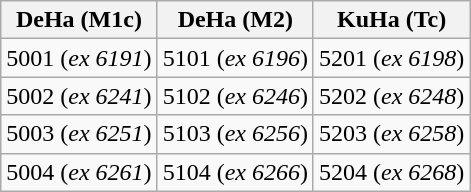<table class="wikitable">
<tr>
<th>DeHa (M1c)</th>
<th>DeHa (M2)</th>
<th>KuHa (Tc)</th>
</tr>
<tr>
<td>5001 (<em>ex 6191</em>)</td>
<td>5101 (<em>ex 6196</em>)</td>
<td>5201 (<em>ex 6198</em>)</td>
</tr>
<tr>
<td>5002 (<em>ex 6241</em>)</td>
<td>5102 (<em>ex 6246</em>)</td>
<td>5202 (<em>ex 6248</em>)</td>
</tr>
<tr>
<td>5003 (<em>ex 6251</em>)</td>
<td>5103 (<em>ex 6256</em>)</td>
<td>5203 (<em>ex 6258</em>)</td>
</tr>
<tr>
<td>5004 (<em>ex 6261</em>)</td>
<td>5104 (<em>ex 6266</em>)</td>
<td>5204 (<em>ex 6268</em>)</td>
</tr>
</table>
